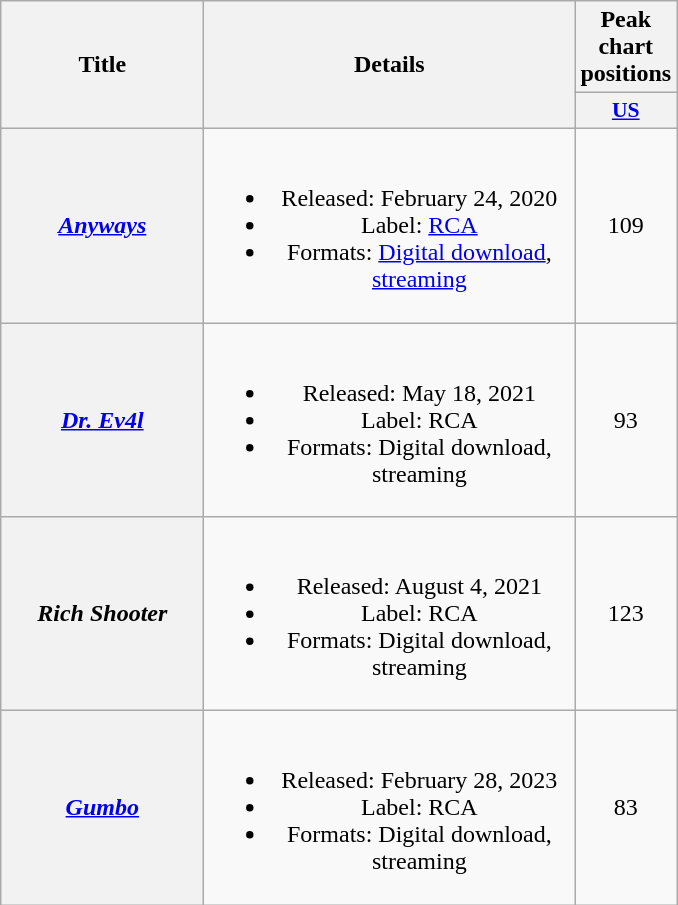<table class="wikitable plainrowheaders" style="text-align:center;">
<tr>
<th scope="col" rowspan="2" style="width:8em;">Title</th>
<th scope="col" rowspan="2" style="width:15em;">Details</th>
<th scope="col">Peak chart positions</th>
</tr>
<tr>
<th scope="col" style="width:3em;font-size:90%;"><a href='#'>US</a><br></th>
</tr>
<tr>
<th scope="row"><em><a href='#'>Anyways</a></em></th>
<td><br><ul><li>Released: February 24, 2020</li><li>Label: <a href='#'>RCA</a></li><li>Formats: <a href='#'>Digital download</a>, <a href='#'>streaming</a></li></ul></td>
<td>109</td>
</tr>
<tr>
<th scope="row"><em><a href='#'>Dr. Ev4l</a></em></th>
<td><br><ul><li>Released: May 18, 2021</li><li>Label: RCA</li><li>Formats: Digital download, streaming</li></ul></td>
<td>93</td>
</tr>
<tr>
<th scope="row"><em>Rich Shooter</em></th>
<td><br><ul><li>Released: August 4, 2021</li><li>Label: RCA</li><li>Formats: Digital download, streaming</li></ul></td>
<td>123</td>
</tr>
<tr>
<th scope="row"><em><a href='#'>Gumbo</a></em></th>
<td><br><ul><li>Released: February 28, 2023</li><li>Label: RCA</li><li>Formats: Digital download, streaming</li></ul></td>
<td>83</td>
</tr>
</table>
